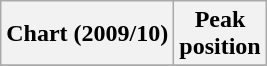<table class="wikitable">
<tr>
<th style="text-align:center;">Chart (2009/10)</th>
<th style="text-align:center;">Peak<br>position</th>
</tr>
<tr>
</tr>
</table>
